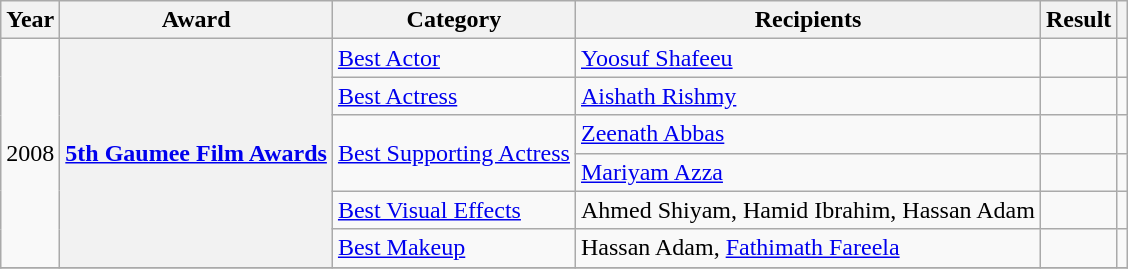<table class="wikitable plainrowheaders sortable">
<tr>
<th scope="col">Year</th>
<th scope="col">Award</th>
<th scope="col">Category</th>
<th scope="col">Recipients</th>
<th scope="col">Result</th>
<th scope="col" class="unsortable"></th>
</tr>
<tr>
<td rowspan="6">2008</td>
<th scope="row" rowspan="6"><a href='#'>5th Gaumee Film Awards</a></th>
<td><a href='#'>Best Actor</a></td>
<td><a href='#'>Yoosuf Shafeeu</a></td>
<td></td>
<td style="text-align:center;"></td>
</tr>
<tr>
<td><a href='#'>Best Actress</a></td>
<td><a href='#'>Aishath Rishmy</a></td>
<td></td>
<td style="text-align:center;"></td>
</tr>
<tr>
<td rowspan="2"><a href='#'>Best Supporting Actress</a></td>
<td><a href='#'>Zeenath Abbas</a></td>
<td></td>
<td style="text-align:center;"></td>
</tr>
<tr>
<td><a href='#'>Mariyam Azza</a></td>
<td></td>
<td style="text-align:center;"></td>
</tr>
<tr>
<td><a href='#'>Best Visual Effects</a></td>
<td>Ahmed Shiyam, Hamid Ibrahim, Hassan Adam</td>
<td></td>
<td style="text-align:center;"></td>
</tr>
<tr>
<td><a href='#'>Best Makeup</a></td>
<td>Hassan Adam, <a href='#'>Fathimath Fareela</a></td>
<td></td>
<td style="text-align:center;"></td>
</tr>
<tr>
</tr>
</table>
